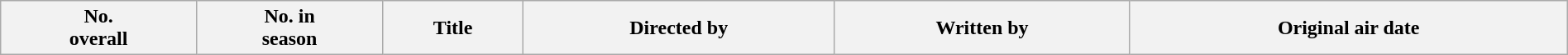<table class="wikitable plainrowheaders" style="width:100%; background:#fff;">
<tr>
<th style="background:#;">No.<br>overall</th>
<th style="background:#;">No. in<br>season</th>
<th style="background:#;">Title</th>
<th style="background:#;">Directed by</th>
<th style="background:#;">Written by</th>
<th style="background:#;">Original air date<br>





































</th>
</tr>
</table>
